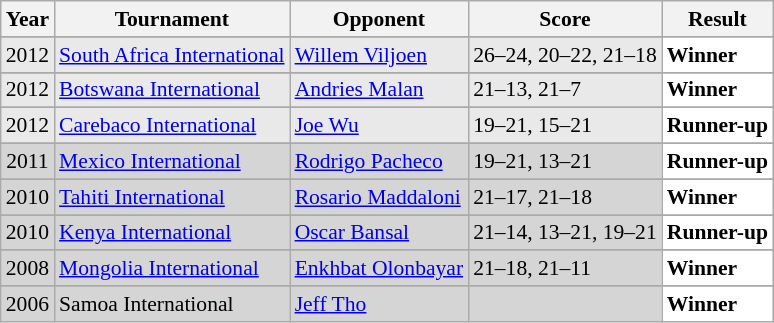<table class="sortable wikitable" style="font-size: 90%;">
<tr>
<th>Year</th>
<th>Tournament</th>
<th>Opponent</th>
<th>Score</th>
<th>Result</th>
</tr>
<tr>
</tr>
<tr style="background:#E9E9E9">
<td align="center">2012</td>
<td align="left"><a href='#'>South Africa International</a></td>
<td align="left"> <a href='#'>Willem Viljoen</a></td>
<td align="left">26–24, 20–22, 21–18</td>
<td style="text-align:left; background:white"> <strong>Winner</strong></td>
</tr>
<tr>
</tr>
<tr style="background:#E9E9E9">
<td align="center">2012</td>
<td align="left"><a href='#'>Botswana International</a></td>
<td align="left"> <a href='#'>Andries Malan</a></td>
<td align="left">21–13, 21–7</td>
<td style="text-align:left; background:white"> <strong>Winner</strong></td>
</tr>
<tr>
</tr>
<tr style="background:#E9E9E9">
<td align="center">2012</td>
<td align="left"><a href='#'>Carebaco International</a></td>
<td align="left"> <a href='#'>Joe Wu</a></td>
<td align="left">19–21, 15–21</td>
<td style="text-align:left; background:white"> <strong>Runner-up</strong></td>
</tr>
<tr>
</tr>
<tr style="background:#D5D5D5">
<td align="center">2011</td>
<td align="left"><a href='#'>Mexico International</a></td>
<td align="left"> <a href='#'>Rodrigo Pacheco</a></td>
<td align="left">19–21, 13–21</td>
<td style="text-align:left; background:white"> <strong>Runner-up</strong></td>
</tr>
<tr>
</tr>
<tr style="background:#D5D5D5">
<td align="center">2010</td>
<td align="left"><a href='#'>Tahiti International</a></td>
<td align="left"> <a href='#'>Rosario Maddaloni</a></td>
<td align="left">21–17, 21–18</td>
<td style="text-align:left; background:white"> <strong>Winner</strong></td>
</tr>
<tr>
</tr>
<tr style="background:#D5D5D5">
<td align="center">2010</td>
<td align="left"><a href='#'>Kenya International</a></td>
<td align="left"> <a href='#'>Oscar Bansal</a></td>
<td align="left">21–14, 13–21, 19–21</td>
<td style="text-align:left; background:white"> <strong>Runner-up</strong></td>
</tr>
<tr>
</tr>
<tr style="background:#D5D5D5">
<td align="center">2008</td>
<td align="left"><a href='#'>Mongolia International</a></td>
<td align="left"> <a href='#'>Enkhbat Olonbayar</a></td>
<td align="left">21–18, 21–11</td>
<td style="text-align:left; background:white"> <strong>Winner</strong></td>
</tr>
<tr>
</tr>
<tr style="background:#D5D5D5">
<td align="center">2006</td>
<td align="left">Samoa International</td>
<td align="left"> <a href='#'>Jeff Tho</a></td>
<td align="left"></td>
<td style="text-align:left; background:white"> <strong>Winner</strong></td>
</tr>
</table>
